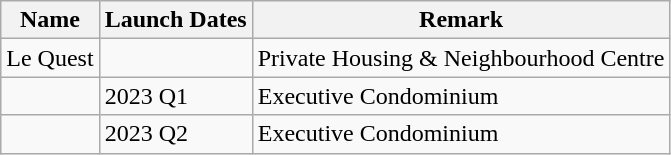<table class="wikitable">
<tr>
<th>Name</th>
<th>Launch Dates</th>
<th>Remark</th>
</tr>
<tr>
<td>Le Quest</td>
<td></td>
<td>Private Housing & Neighbourhood Centre</td>
</tr>
<tr>
<td></td>
<td>2023 Q1</td>
<td>Executive Condominium</td>
</tr>
<tr>
<td></td>
<td>2023 Q2</td>
<td>Executive Condominium</td>
</tr>
</table>
